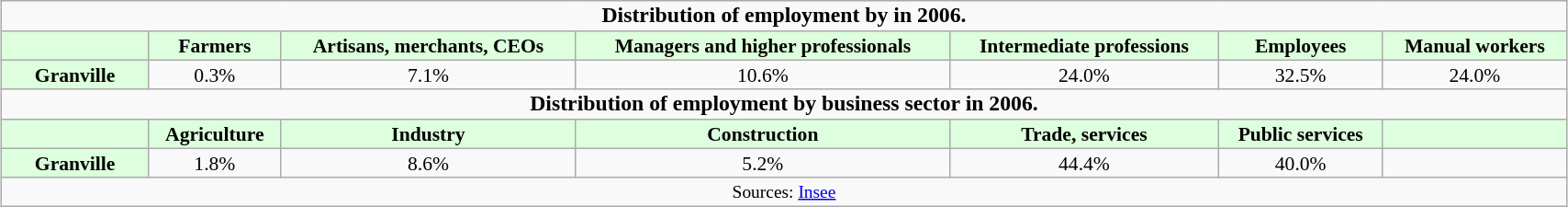<table class="wikitable" style="margin:0.5em auto;font-size:90%;width:90%;border:0px;text-align:center;line-height:100%;">
<tr>
<td colspan="7" style="text-align:center;font-size:110%;"><strong>Distribution of employment by  in 2006.</strong></td>
</tr>
<tr>
<th style="background: #ddffdd; color:#000000;" width="100"> </th>
<th style="background: #ddffdd; color:#000000;">Farmers</th>
<th style="background: #ddffdd; color:#000000;">Artisans, merchants, CEOs</th>
<th style="background: #ddffdd; color:#000000;">Managers and higher professionals</th>
<th style="background: #ddffdd; color:#000000;">Intermediate professions</th>
<th style="background: #ddffdd; color:#000000;">Employees</th>
<th style="background: #ddffdd; color:#000000;">Manual workers</th>
</tr>
<tr>
<th style="background: #ddffdd; color:#000000;">Granville</th>
<td style="background: color:#000000;">0.3%</td>
<td style="background: color:#000000;">7.1%</td>
<td style="background: color:#000000;">10.6%</td>
<td style="background: color:#000000;">24.0%</td>
<td style="background: color:#000000;">32.5%</td>
<td style="background: color:#000000;">24.0%</td>
</tr>
<tr>
<td colspan="7" style="text-align:center;font-size:110%;"><strong>Distribution of employment by business sector in 2006.</strong></td>
</tr>
<tr>
<th style="background: #ddffdd; color:#000000;" width="100"> </th>
<th style="background: #ddffdd; color:#000000;">Agriculture</th>
<th style="background: #ddffdd; color:#000000;">Industry</th>
<th style="background: #ddffdd; color:#000000;">Construction</th>
<th style="background: #ddffdd; color:#000000;">Trade, services</th>
<th style="background: #ddffdd; color:#000000;">Public services</th>
<th style="background: #ddffdd; color:#000000;"></th>
</tr>
<tr>
<th style="background: #ddffdd; color:#000000;">Granville</th>
<td style="background: color:#000000;">1.8%</td>
<td style="background: color:#000000;">8.6%</td>
<td style="background: color:#000000;">5.2%</td>
<td style="background: color:#000000;">44.4%</td>
<td style="background: color:#000000;">40.0%</td>
<td style="background: color:#000000;"></td>
</tr>
<tr>
<td colspan="7" style="text-align:center;font-size:90%;">Sources: <a href='#'>Insee</a></td>
</tr>
</table>
